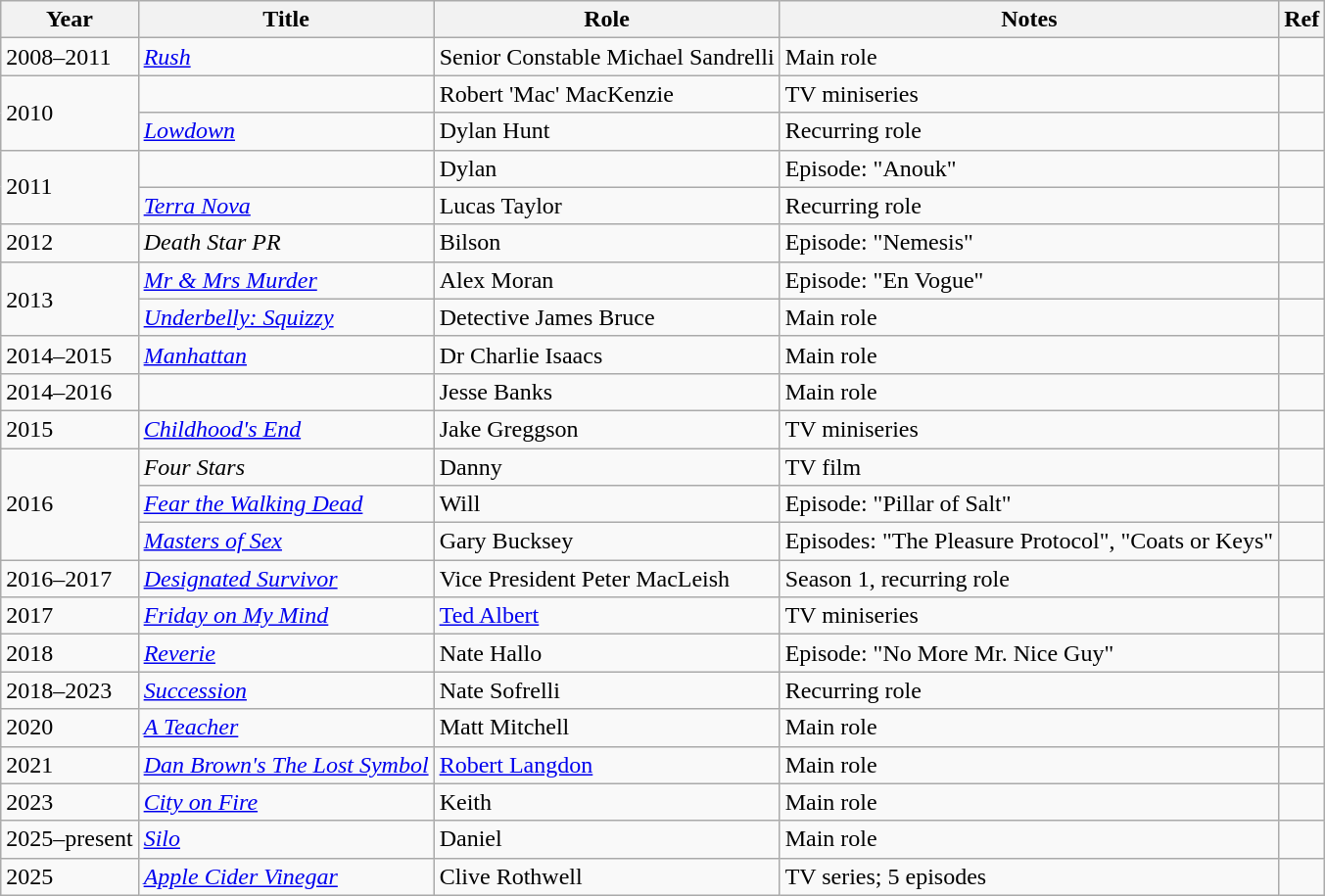<table class="wikitable sortable">
<tr>
<th>Year</th>
<th>Title</th>
<th>Role</th>
<th class="unsortable">Notes</th>
<th>Ref</th>
</tr>
<tr>
<td>2008–2011</td>
<td><em><a href='#'>Rush</a></em></td>
<td>Senior Constable Michael Sandrelli</td>
<td>Main role</td>
<td></td>
</tr>
<tr>
<td rowspan="2">2010</td>
<td><em></em></td>
<td>Robert 'Mac' MacKenzie</td>
<td>TV miniseries</td>
<td></td>
</tr>
<tr>
<td><em><a href='#'>Lowdown</a></em></td>
<td>Dylan Hunt</td>
<td>Recurring role</td>
<td></td>
</tr>
<tr>
<td rowspan="2">2011</td>
<td><em></em></td>
<td>Dylan</td>
<td>Episode: "Anouk"</td>
<td></td>
</tr>
<tr>
<td><em><a href='#'>Terra Nova</a></em></td>
<td>Lucas Taylor</td>
<td>Recurring role</td>
<td></td>
</tr>
<tr>
<td>2012</td>
<td><em>Death Star PR</em></td>
<td>Bilson</td>
<td>Episode: "Nemesis"</td>
<td></td>
</tr>
<tr>
<td rowspan="2">2013</td>
<td><em><a href='#'>Mr & Mrs Murder</a></em></td>
<td>Alex Moran</td>
<td>Episode: "En Vogue"</td>
<td></td>
</tr>
<tr>
<td><em><a href='#'>Underbelly: Squizzy</a></em></td>
<td>Detective James Bruce</td>
<td>Main role</td>
<td></td>
</tr>
<tr>
<td>2014–2015</td>
<td><em><a href='#'>Manhattan</a></em></td>
<td>Dr Charlie Isaacs</td>
<td>Main role</td>
<td></td>
</tr>
<tr>
<td>2014–2016</td>
<td><em></em></td>
<td>Jesse Banks</td>
<td>Main role</td>
<td></td>
</tr>
<tr>
<td>2015</td>
<td><em><a href='#'>Childhood's End</a></em></td>
<td>Jake Greggson</td>
<td>TV miniseries</td>
<td></td>
</tr>
<tr>
<td rowspan="3">2016</td>
<td><em>Four Stars</em></td>
<td>Danny</td>
<td>TV film</td>
<td></td>
</tr>
<tr>
<td><em><a href='#'>Fear the Walking Dead</a></em></td>
<td>Will</td>
<td>Episode: "Pillar of Salt"</td>
<td></td>
</tr>
<tr>
<td><em><a href='#'>Masters of Sex</a></em></td>
<td>Gary Bucksey</td>
<td>Episodes: "The Pleasure Protocol", "Coats or Keys"</td>
<td></td>
</tr>
<tr>
<td>2016–2017</td>
<td><em><a href='#'>Designated Survivor</a></em></td>
<td>Vice President Peter MacLeish</td>
<td>Season 1, recurring role</td>
<td></td>
</tr>
<tr>
<td>2017</td>
<td><em><a href='#'>Friday on My Mind</a></em></td>
<td><a href='#'>Ted Albert</a></td>
<td>TV miniseries</td>
<td></td>
</tr>
<tr>
<td>2018</td>
<td><em><a href='#'>Reverie</a></em></td>
<td>Nate Hallo</td>
<td>Episode: "No More Mr. Nice Guy"</td>
<td></td>
</tr>
<tr>
<td>2018–2023</td>
<td><em><a href='#'>Succession</a></em></td>
<td>Nate Sofrelli</td>
<td>Recurring role</td>
<td></td>
</tr>
<tr>
<td>2020</td>
<td data-sort-value="Teacher, A"><em><a href='#'>A Teacher</a></em></td>
<td>Matt Mitchell</td>
<td>Main role</td>
<td></td>
</tr>
<tr>
<td>2021</td>
<td><em><a href='#'>Dan Brown's The Lost Symbol</a></em></td>
<td><a href='#'>Robert Langdon</a></td>
<td>Main role</td>
<td></td>
</tr>
<tr>
<td>2023</td>
<td><em><a href='#'>City on Fire</a></em></td>
<td>Keith</td>
<td>Main role</td>
<td></td>
</tr>
<tr>
<td>2025–present</td>
<td><em><a href='#'>Silo</a></em></td>
<td>Daniel</td>
<td>Main role</td>
<td></td>
</tr>
<tr>
<td>2025</td>
<td><em><a href='#'>Apple Cider Vinegar</a></em></td>
<td>Clive Rothwell</td>
<td>TV series; 5 episodes</td>
<td></td>
</tr>
</table>
